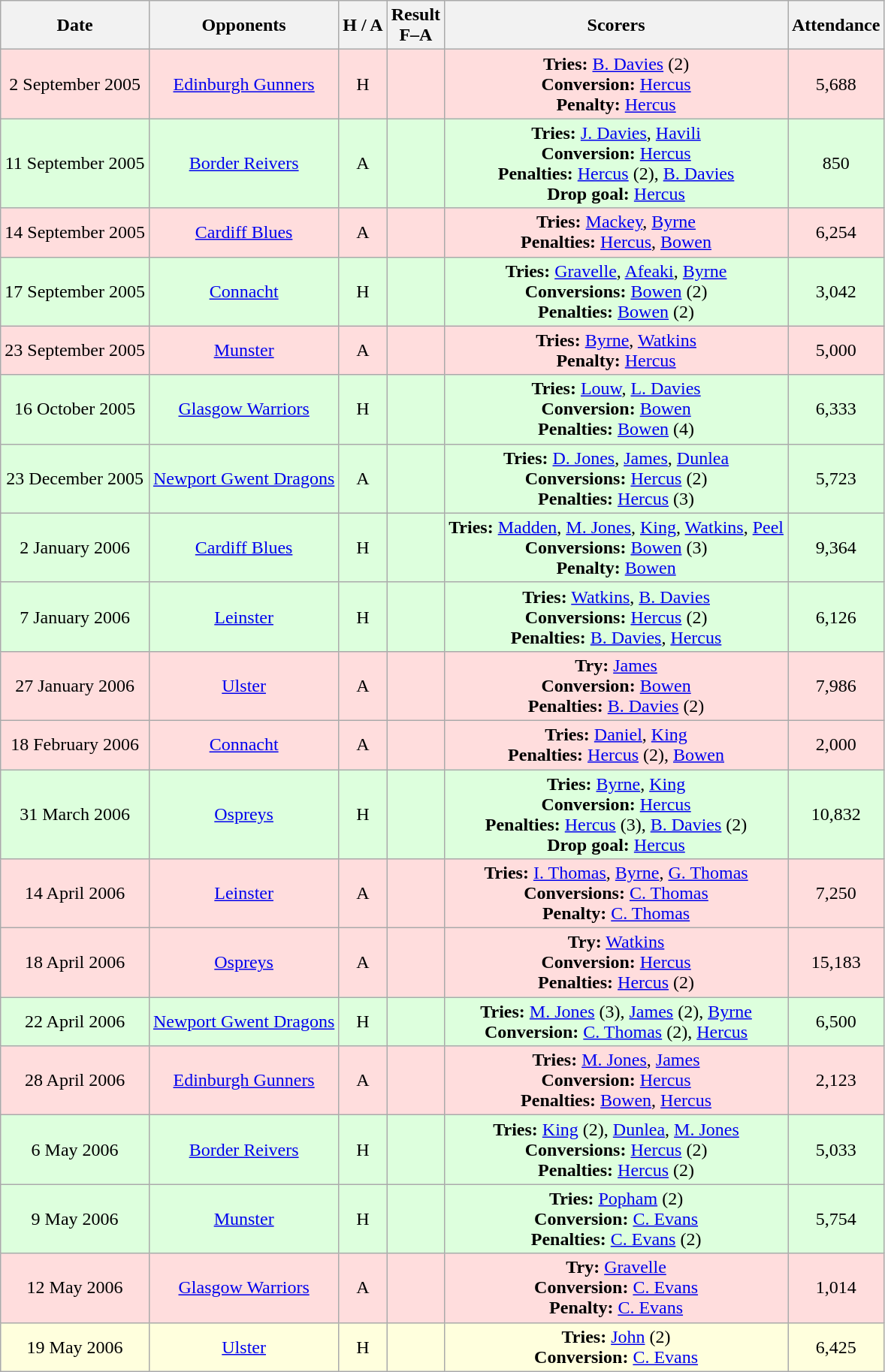<table class="wikitable" style="text-align:center">
<tr>
<th>Date</th>
<th>Opponents</th>
<th>H / A</th>
<th>Result<br>F–A</th>
<th>Scorers</th>
<th>Attendance</th>
</tr>
<tr style="background:#ffdddd">
<td>2 September 2005</td>
<td><a href='#'>Edinburgh Gunners</a></td>
<td>H</td>
<td></td>
<td><strong>Tries:</strong> <a href='#'>B. Davies</a> (2)<br><strong>Conversion:</strong> <a href='#'>Hercus</a><br><strong>Penalty:</strong> <a href='#'>Hercus</a></td>
<td>5,688</td>
</tr>
<tr style="background:#ddffdd">
<td>11 September 2005</td>
<td><a href='#'>Border Reivers</a></td>
<td>A</td>
<td></td>
<td><strong>Tries:</strong> <a href='#'>J. Davies</a>, <a href='#'>Havili</a><br><strong>Conversion:</strong> <a href='#'>Hercus</a><br><strong>Penalties:</strong> <a href='#'>Hercus</a> (2), <a href='#'>B. Davies</a><br><strong>Drop goal:</strong> <a href='#'>Hercus</a></td>
<td>850</td>
</tr>
<tr style="background:#ffdddd">
<td>14 September 2005</td>
<td><a href='#'>Cardiff Blues</a></td>
<td>A</td>
<td></td>
<td><strong>Tries:</strong> <a href='#'>Mackey</a>, <a href='#'>Byrne</a><br><strong>Penalties:</strong> <a href='#'>Hercus</a>, <a href='#'>Bowen</a></td>
<td>6,254</td>
</tr>
<tr style="background:#ddffdd">
<td>17 September 2005</td>
<td><a href='#'>Connacht</a></td>
<td>H</td>
<td></td>
<td><strong>Tries:</strong> <a href='#'>Gravelle</a>, <a href='#'>Afeaki</a>, <a href='#'>Byrne</a><br><strong>Conversions:</strong> <a href='#'>Bowen</a> (2)<br><strong>Penalties:</strong> <a href='#'>Bowen</a> (2)</td>
<td>3,042</td>
</tr>
<tr style="background:#ffdddd">
<td>23 September 2005</td>
<td><a href='#'>Munster</a></td>
<td>A</td>
<td></td>
<td><strong>Tries:</strong> <a href='#'>Byrne</a>, <a href='#'>Watkins</a><br><strong>Penalty:</strong> <a href='#'>Hercus</a></td>
<td>5,000</td>
</tr>
<tr style="background:#ddffdd">
<td>16 October 2005</td>
<td><a href='#'>Glasgow Warriors</a></td>
<td>H</td>
<td></td>
<td><strong>Tries:</strong> <a href='#'>Louw</a>, <a href='#'>L. Davies</a><br><strong>Conversion:</strong> <a href='#'>Bowen</a><br><strong>Penalties:</strong> <a href='#'>Bowen</a> (4)</td>
<td>6,333</td>
</tr>
<tr style="background:#ddffdd">
<td>23 December 2005</td>
<td><a href='#'>Newport Gwent Dragons</a></td>
<td>A</td>
<td></td>
<td><strong>Tries:</strong> <a href='#'>D. Jones</a>, <a href='#'>James</a>, <a href='#'>Dunlea</a><br><strong>Conversions:</strong> <a href='#'>Hercus</a> (2)<br><strong>Penalties:</strong> <a href='#'>Hercus</a> (3)</td>
<td>5,723</td>
</tr>
<tr style="background:#ddffdd">
<td>2 January 2006</td>
<td><a href='#'>Cardiff Blues</a></td>
<td>H</td>
<td></td>
<td><strong>Tries:</strong> <a href='#'>Madden</a>, <a href='#'>M. Jones</a>, <a href='#'>King</a>, <a href='#'>Watkins</a>, <a href='#'>Peel</a><br><strong>Conversions:</strong> <a href='#'>Bowen</a> (3)<br><strong>Penalty:</strong> <a href='#'>Bowen</a></td>
<td>9,364</td>
</tr>
<tr style="background:#ddffdd">
<td>7 January 2006</td>
<td><a href='#'>Leinster</a></td>
<td>H</td>
<td></td>
<td><strong>Tries:</strong> <a href='#'>Watkins</a>, <a href='#'>B. Davies</a><br><strong>Conversions:</strong> <a href='#'>Hercus</a> (2)<br><strong>Penalties:</strong> <a href='#'>B. Davies</a>, <a href='#'>Hercus</a></td>
<td>6,126</td>
</tr>
<tr style="background:#ffdddd">
<td>27 January 2006</td>
<td><a href='#'>Ulster</a></td>
<td>A</td>
<td></td>
<td><strong>Try:</strong> <a href='#'>James</a><br><strong>Conversion:</strong> <a href='#'>Bowen</a><br><strong>Penalties:</strong> <a href='#'>B. Davies</a> (2)</td>
<td>7,986</td>
</tr>
<tr style="background:#ffdddd">
<td>18 February 2006</td>
<td><a href='#'>Connacht</a></td>
<td>A</td>
<td></td>
<td><strong>Tries:</strong> <a href='#'>Daniel</a>, <a href='#'>King</a><br><strong>Penalties:</strong> <a href='#'>Hercus</a> (2), <a href='#'>Bowen</a></td>
<td>2,000</td>
</tr>
<tr style="background:#ddffdd">
<td>31 March 2006</td>
<td><a href='#'>Ospreys</a></td>
<td>H</td>
<td></td>
<td><strong>Tries:</strong> <a href='#'>Byrne</a>, <a href='#'>King</a><br><strong>Conversion:</strong> <a href='#'>Hercus</a><br><strong>Penalties:</strong> <a href='#'>Hercus</a> (3), <a href='#'>B. Davies</a> (2)<br><strong>Drop goal:</strong> <a href='#'>Hercus</a></td>
<td>10,832</td>
</tr>
<tr style="background:#ffdddd">
<td>14 April 2006</td>
<td><a href='#'>Leinster</a></td>
<td>A</td>
<td></td>
<td><strong>Tries:</strong> <a href='#'>I. Thomas</a>, <a href='#'>Byrne</a>, <a href='#'>G. Thomas</a><br><strong>Conversions:</strong> <a href='#'>C. Thomas</a><br><strong>Penalty:</strong> <a href='#'>C. Thomas</a></td>
<td>7,250</td>
</tr>
<tr style="background:#ffdddd">
<td>18 April 2006</td>
<td><a href='#'>Ospreys</a></td>
<td>A</td>
<td></td>
<td><strong>Try:</strong> <a href='#'>Watkins</a><br><strong>Conversion:</strong> <a href='#'>Hercus</a><br><strong>Penalties:</strong> <a href='#'>Hercus</a> (2)</td>
<td>15,183</td>
</tr>
<tr style="background:#ddffdd">
<td>22 April 2006</td>
<td><a href='#'>Newport Gwent Dragons</a></td>
<td>H</td>
<td></td>
<td><strong>Tries:</strong> <a href='#'>M. Jones</a> (3), <a href='#'>James</a> (2), <a href='#'>Byrne</a><br><strong>Conversion:</strong> <a href='#'>C. Thomas</a> (2), <a href='#'>Hercus</a></td>
<td>6,500</td>
</tr>
<tr style="background:#ffdddd">
<td>28 April 2006</td>
<td><a href='#'>Edinburgh Gunners</a></td>
<td>A</td>
<td></td>
<td><strong>Tries:</strong> <a href='#'>M. Jones</a>, <a href='#'>James</a><br><strong>Conversion:</strong> <a href='#'>Hercus</a><br><strong>Penalties:</strong> <a href='#'>Bowen</a>, <a href='#'>Hercus</a></td>
<td>2,123</td>
</tr>
<tr style="background:#ddffdd">
<td>6 May 2006</td>
<td><a href='#'>Border Reivers</a></td>
<td>H</td>
<td></td>
<td><strong>Tries:</strong> <a href='#'>King</a> (2), <a href='#'>Dunlea</a>, <a href='#'>M. Jones</a><br><strong>Conversions:</strong> <a href='#'>Hercus</a> (2)<br><strong>Penalties:</strong> <a href='#'>Hercus</a> (2)</td>
<td>5,033</td>
</tr>
<tr style="background:#ddffdd">
<td>9 May 2006</td>
<td><a href='#'>Munster</a></td>
<td>H</td>
<td></td>
<td><strong>Tries:</strong> <a href='#'>Popham</a> (2)<br><strong>Conversion:</strong> <a href='#'>C. Evans</a><br><strong>Penalties:</strong> <a href='#'>C. Evans</a> (2)</td>
<td>5,754</td>
</tr>
<tr style="background:#ffdddd">
<td>12 May 2006</td>
<td><a href='#'>Glasgow Warriors</a></td>
<td>A</td>
<td></td>
<td><strong>Try:</strong> <a href='#'>Gravelle</a><br><strong>Conversion:</strong> <a href='#'>C. Evans</a><br><strong>Penalty:</strong> <a href='#'>C. Evans</a></td>
<td>1,014</td>
</tr>
<tr style="background:#ffffdd">
<td>19 May 2006</td>
<td><a href='#'>Ulster</a></td>
<td>H</td>
<td></td>
<td><strong>Tries:</strong> <a href='#'>John</a> (2)<br><strong>Conversion:</strong> <a href='#'>C. Evans</a></td>
<td>6,425</td>
</tr>
</table>
